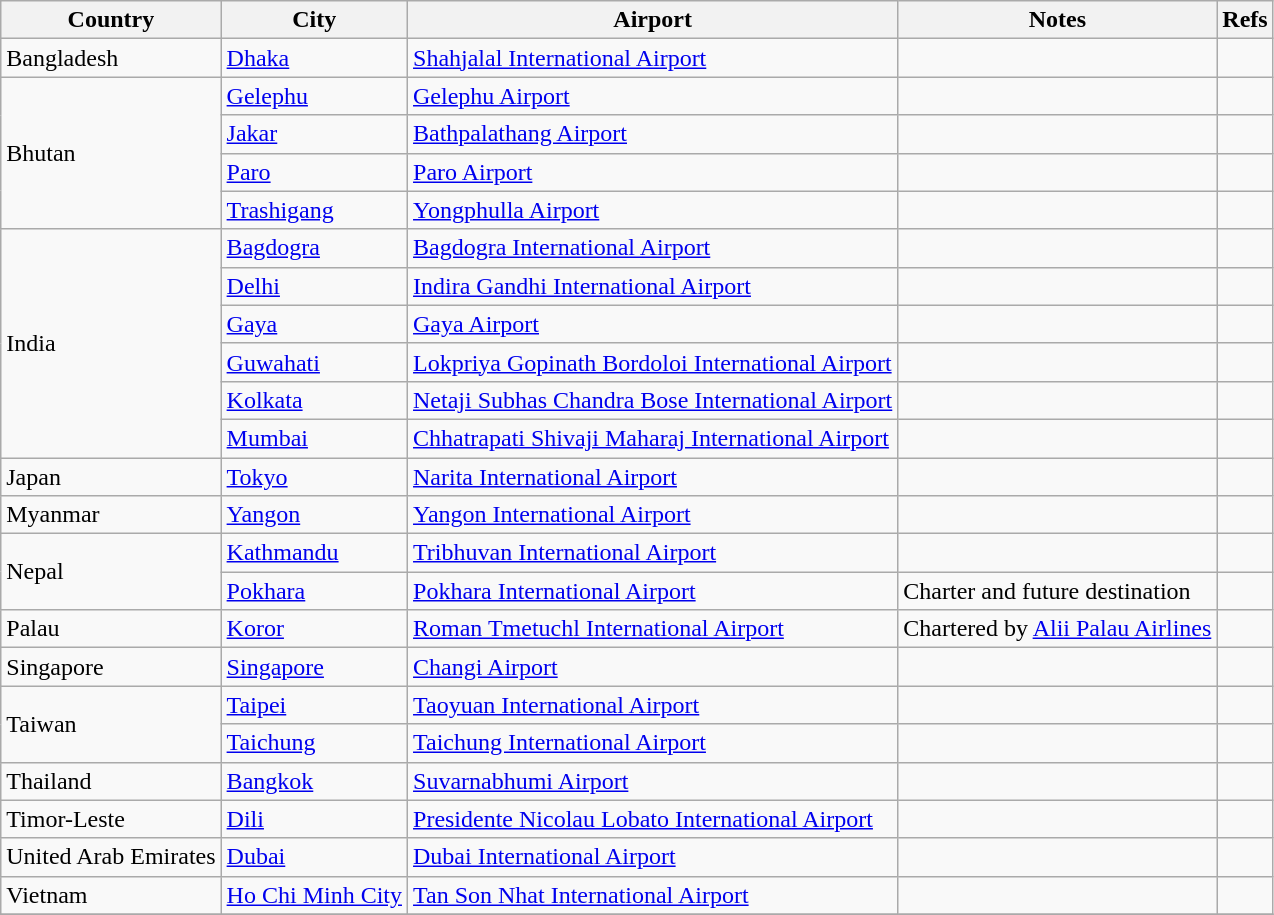<table class="wikitable sortable">
<tr>
<th>Country</th>
<th>City</th>
<th>Airport</th>
<th>Notes</th>
<th class="unsortable">Refs</th>
</tr>
<tr>
<td>Bangladesh</td>
<td><a href='#'>Dhaka</a></td>
<td><a href='#'>Shahjalal International Airport</a></td>
<td align=center></td>
<td align=center></td>
</tr>
<tr>
<td rowspan="4">Bhutan</td>
<td><a href='#'>Gelephu</a></td>
<td><a href='#'>Gelephu Airport</a></td>
<td align=center></td>
<td align=center></td>
</tr>
<tr>
<td><a href='#'>Jakar</a></td>
<td><a href='#'>Bathpalathang Airport</a></td>
<td align=center></td>
<td align=center></td>
</tr>
<tr>
<td><a href='#'>Paro</a></td>
<td><a href='#'>Paro Airport</a></td>
<td></td>
<td align=center></td>
</tr>
<tr>
<td><a href='#'>Trashigang</a></td>
<td><a href='#'>Yongphulla Airport</a></td>
<td align=center></td>
<td align=center></td>
</tr>
<tr>
<td rowspan="6">India</td>
<td><a href='#'>Bagdogra</a></td>
<td><a href='#'>Bagdogra International Airport</a></td>
<td align=center></td>
<td align=center></td>
</tr>
<tr>
<td><a href='#'>Delhi</a></td>
<td><a href='#'>Indira Gandhi International Airport</a></td>
<td align=center></td>
<td align=center></td>
</tr>
<tr>
<td><a href='#'>Gaya</a></td>
<td><a href='#'>Gaya Airport</a></td>
<td></td>
<td align=center></td>
</tr>
<tr>
<td><a href='#'>Guwahati</a></td>
<td><a href='#'>Lokpriya Gopinath Bordoloi International Airport</a></td>
<td align=center></td>
<td align=center></td>
</tr>
<tr>
<td><a href='#'>Kolkata</a></td>
<td><a href='#'>Netaji Subhas Chandra Bose International Airport</a></td>
<td align=center></td>
<td align=center></td>
</tr>
<tr>
<td><a href='#'>Mumbai</a></td>
<td><a href='#'>Chhatrapati Shivaji Maharaj International Airport</a></td>
<td></td>
<td align=center></td>
</tr>
<tr>
<td>Japan</td>
<td><a href='#'>Tokyo</a></td>
<td><a href='#'>Narita International Airport</a></td>
<td></td>
<td align=center></td>
</tr>
<tr>
<td>Myanmar</td>
<td><a href='#'>Yangon</a></td>
<td><a href='#'>Yangon International Airport</a></td>
<td></td>
<td align=center></td>
</tr>
<tr>
<td rowspan="2">Nepal</td>
<td><a href='#'>Kathmandu</a></td>
<td><a href='#'>Tribhuvan International Airport</a></td>
<td align=center></td>
<td align=center></td>
</tr>
<tr>
<td><a href='#'>Pokhara</a></td>
<td><a href='#'>Pokhara International Airport</a></td>
<td>Charter and future destination</td>
<td align=center></td>
</tr>
<tr>
<td>Palau</td>
<td><a href='#'>Koror</a></td>
<td><a href='#'>Roman Tmetuchl International Airport</a></td>
<td align=center>Chartered by <a href='#'>Alii Palau Airlines</a></td>
<td align=center></td>
</tr>
<tr>
<td>Singapore</td>
<td><a href='#'>Singapore</a></td>
<td><a href='#'>Changi Airport</a></td>
<td align=center></td>
<td align=center></td>
</tr>
<tr>
<td rowspan=2”>Taiwan</td>
<td><a href='#'>Taipei</a></td>
<td><a href='#'>Taoyuan International Airport</a></td>
<td></td>
<td align=center></td>
</tr>
<tr>
<td><a href='#'>Taichung</a></td>
<td><a href='#'>Taichung International Airport</a></td>
<td></td>
<td align=center></td>
</tr>
<tr>
<td>Thailand</td>
<td><a href='#'>Bangkok</a></td>
<td><a href='#'>Suvarnabhumi Airport</a></td>
<td align=center></td>
<td align=center></td>
</tr>
<tr>
<td>Timor-Leste</td>
<td><a href='#'>Dili</a></td>
<td><a href='#'>Presidente Nicolau Lobato International Airport</a></td>
<td></td>
<td align=center></td>
</tr>
<tr>
<td>United Arab Emirates</td>
<td><a href='#'>Dubai</a></td>
<td><a href='#'>Dubai International Airport</a></td>
<td></td>
<td align=center><br></td>
</tr>
<tr>
<td>Vietnam</td>
<td><a href='#'>Ho Chi Minh City</a></td>
<td><a href='#'>Tan Son Nhat International Airport</a></td>
<td></td>
<td align=center></td>
</tr>
<tr>
</tr>
</table>
